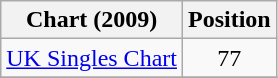<table class="wikitable sortable">
<tr>
<th>Chart (2009)</th>
<th>Position</th>
</tr>
<tr>
<td><a href='#'>UK Singles Chart</a></td>
<td style="text-align:center;">77</td>
</tr>
<tr>
</tr>
</table>
